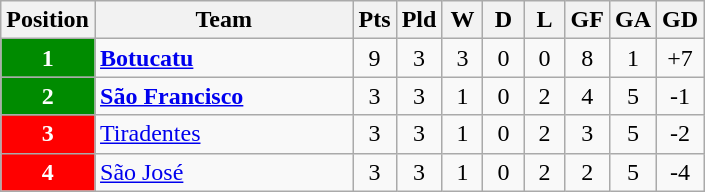<table class="wikitable">
<tr>
<th width=20>Position</th>
<th width=165>Team</th>
<th width=20>Pts</th>
<th width=20>Pld</th>
<th width=20>W</th>
<th width=20>D</th>
<th width=20>L</th>
<th width=20>GF</th>
<th width=20>GA</th>
<th width=20>GD</th>
</tr>
<tr>
<td style="background:#008B00; color:white; text-align:center"><strong>1</strong></td>
<td> <strong><a href='#'>Botucatu</a></strong></td>
<td style="text-align:center">9</td>
<td style="text-align:center">3</td>
<td style="text-align:center">3</td>
<td style="text-align:center">0</td>
<td style="text-align:center">0</td>
<td style="text-align:center">8</td>
<td style="text-align:center">1</td>
<td style="text-align:center">+7</td>
</tr>
<tr>
<td style="background:#008B00; color:white; text-align:center"><strong>2</strong></td>
<td> <strong><a href='#'>São Francisco</a></strong></td>
<td style="text-align:center">3</td>
<td style="text-align:center">3</td>
<td style="text-align:center">1</td>
<td style="text-align:center">0</td>
<td style="text-align:center">2</td>
<td style="text-align:center">4</td>
<td style="text-align:center">5</td>
<td style="text-align:center">-1</td>
</tr>
<tr>
<td style="background:#FF0000; color:white; text-align:center"><strong>3</strong></td>
<td> <a href='#'>Tiradentes</a></td>
<td style="text-align:center">3</td>
<td style="text-align:center">3</td>
<td style="text-align:center">1</td>
<td style="text-align:center">0</td>
<td style="text-align:center">2</td>
<td style="text-align:center">3</td>
<td style="text-align:center">5</td>
<td style="text-align:center">-2</td>
</tr>
<tr>
<td style="background:#ff0000; color:white; text-align:center"><strong>4</strong></td>
<td> <a href='#'>São José</a></td>
<td style="text-align:center">3</td>
<td style="text-align:center">3</td>
<td style="text-align:center">1</td>
<td style="text-align:center">0</td>
<td style="text-align:center">2</td>
<td style="text-align:center">2</td>
<td style="text-align:center">5</td>
<td style="text-align:center">-4</td>
</tr>
</table>
